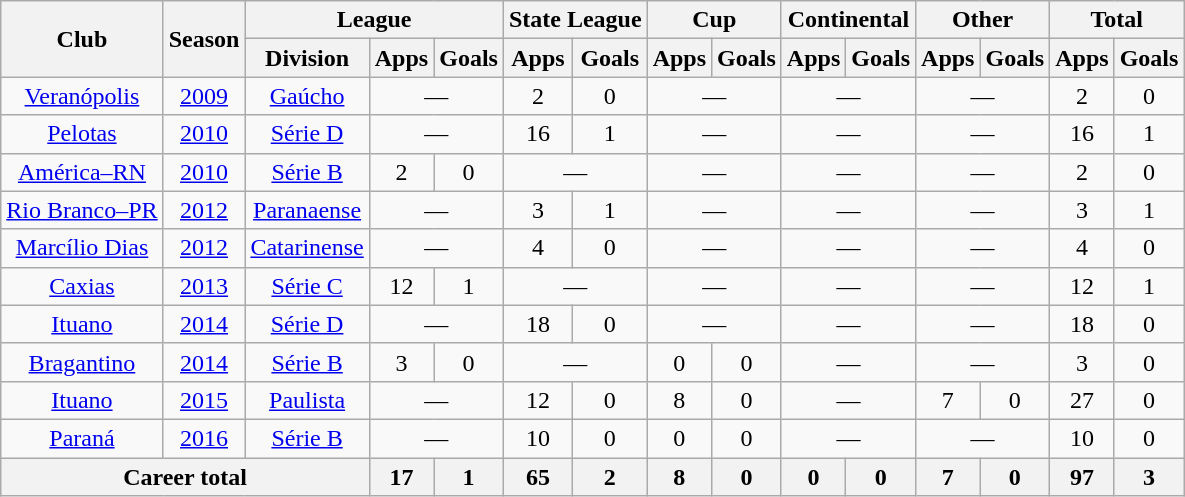<table class="wikitable" style="text-align: center;">
<tr>
<th rowspan="2">Club</th>
<th rowspan="2">Season</th>
<th colspan="3">League</th>
<th colspan="2">State League</th>
<th colspan="2">Cup</th>
<th colspan="2">Continental</th>
<th colspan="2">Other</th>
<th colspan="2">Total</th>
</tr>
<tr>
<th>Division</th>
<th>Apps</th>
<th>Goals</th>
<th>Apps</th>
<th>Goals</th>
<th>Apps</th>
<th>Goals</th>
<th>Apps</th>
<th>Goals</th>
<th>Apps</th>
<th>Goals</th>
<th>Apps</th>
<th>Goals</th>
</tr>
<tr>
<td align="center"><a href='#'>Veranópolis</a></td>
<td><a href='#'>2009</a></td>
<td><a href='#'>Gaúcho</a></td>
<td colspan="2">—</td>
<td>2</td>
<td>0</td>
<td colspan="2">—</td>
<td colspan="2">—</td>
<td colspan="2">—</td>
<td>2</td>
<td>0</td>
</tr>
<tr>
<td align="center"><a href='#'>Pelotas</a></td>
<td><a href='#'>2010</a></td>
<td><a href='#'>Série D</a></td>
<td colspan="2">—</td>
<td>16</td>
<td>1</td>
<td colspan="2">—</td>
<td colspan="2">—</td>
<td colspan="2">—</td>
<td>16</td>
<td>1</td>
</tr>
<tr>
<td align="center"><a href='#'>América–RN</a></td>
<td><a href='#'>2010</a></td>
<td><a href='#'>Série B</a></td>
<td>2</td>
<td>0</td>
<td colspan="2">—</td>
<td colspan="2">—</td>
<td colspan="2">—</td>
<td colspan="2">—</td>
<td>2</td>
<td>0</td>
</tr>
<tr>
<td align="center"><a href='#'>Rio Branco–PR</a></td>
<td><a href='#'>2012</a></td>
<td><a href='#'>Paranaense</a></td>
<td colspan="2">—</td>
<td>3</td>
<td>1</td>
<td colspan="2">—</td>
<td colspan="2">—</td>
<td colspan="2">—</td>
<td>3</td>
<td>1</td>
</tr>
<tr>
<td align="center"><a href='#'>Marcílio Dias</a></td>
<td><a href='#'>2012</a></td>
<td><a href='#'>Catarinense</a></td>
<td colspan="2">—</td>
<td>4</td>
<td>0</td>
<td colspan="2">—</td>
<td colspan="2">—</td>
<td colspan="2">—</td>
<td>4</td>
<td>0</td>
</tr>
<tr>
<td align="center"><a href='#'>Caxias</a></td>
<td><a href='#'>2013</a></td>
<td><a href='#'>Série C</a></td>
<td>12</td>
<td>1</td>
<td colspan="2">—</td>
<td colspan="2">—</td>
<td colspan="2">—</td>
<td colspan="2">—</td>
<td>12</td>
<td>1</td>
</tr>
<tr>
<td align="center"><a href='#'>Ituano</a></td>
<td><a href='#'>2014</a></td>
<td><a href='#'>Série D</a></td>
<td colspan="2">—</td>
<td>18</td>
<td>0</td>
<td colspan="2">—</td>
<td colspan="2">—</td>
<td colspan="2">—</td>
<td>18</td>
<td>0</td>
</tr>
<tr>
<td align="center"><a href='#'>Bragantino</a></td>
<td><a href='#'>2014</a></td>
<td><a href='#'>Série B</a></td>
<td>3</td>
<td>0</td>
<td colspan="2">—</td>
<td>0</td>
<td>0</td>
<td colspan="2">—</td>
<td colspan="2">—</td>
<td>3</td>
<td>0</td>
</tr>
<tr>
<td align="center"><a href='#'>Ituano</a></td>
<td><a href='#'>2015</a></td>
<td><a href='#'>Paulista</a></td>
<td colspan="2">—</td>
<td>12</td>
<td>0</td>
<td>8</td>
<td>0</td>
<td colspan="2">—</td>
<td>7</td>
<td>0</td>
<td>27</td>
<td>0</td>
</tr>
<tr>
<td align="center"><a href='#'>Paraná</a></td>
<td><a href='#'>2016</a></td>
<td><a href='#'>Série B</a></td>
<td colspan="2">—</td>
<td>10</td>
<td>0</td>
<td>0</td>
<td>0</td>
<td colspan="2">—</td>
<td colspan="2">—</td>
<td>10</td>
<td>0</td>
</tr>
<tr>
<th colspan="3"><strong>Career total</strong></th>
<th>17</th>
<th>1</th>
<th>65</th>
<th>2</th>
<th>8</th>
<th>0</th>
<th>0</th>
<th>0</th>
<th>7</th>
<th>0</th>
<th>97</th>
<th>3</th>
</tr>
</table>
